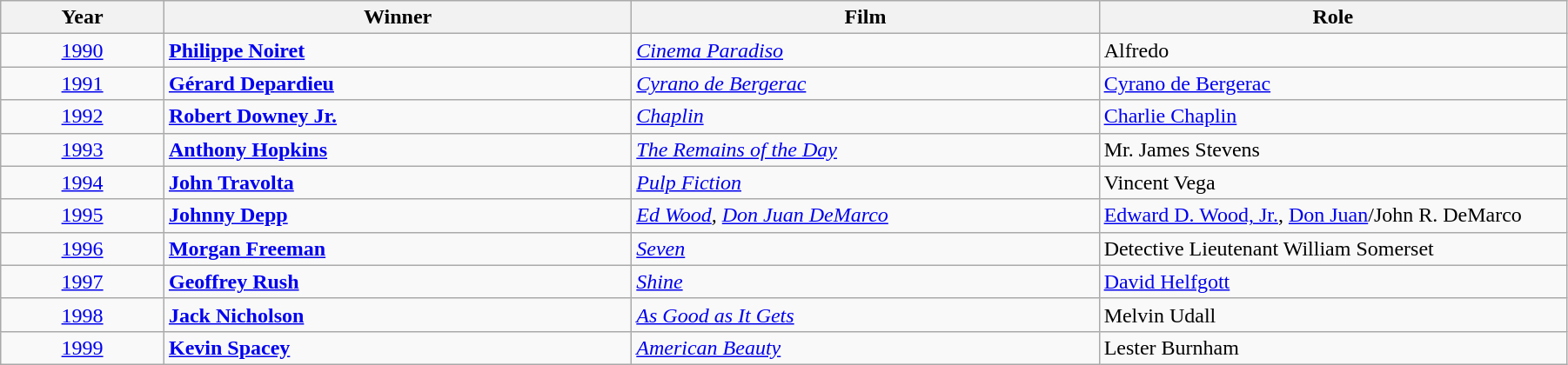<table class="wikitable" width="95%" cellpadding="5">
<tr>
<th width="100"><strong>Year</strong></th>
<th width="300"><strong>Winner</strong></th>
<th width="300"><strong>Film</strong></th>
<th width="300"><strong>Role</strong></th>
</tr>
<tr>
<td style="text-align:center;"><a href='#'>1990</a></td>
<td><strong><a href='#'>Philippe Noiret</a></strong></td>
<td><em><a href='#'>Cinema Paradiso</a></em></td>
<td>Alfredo</td>
</tr>
<tr>
<td style="text-align:center;"><a href='#'>1991</a></td>
<td><strong><a href='#'>Gérard Depardieu</a></strong></td>
<td><em><a href='#'>Cyrano de Bergerac</a></em></td>
<td><a href='#'>Cyrano de Bergerac</a></td>
</tr>
<tr>
<td style="text-align:center;"><a href='#'>1992</a></td>
<td><strong><a href='#'>Robert Downey Jr.</a></strong></td>
<td><em><a href='#'>Chaplin</a></em></td>
<td><a href='#'>Charlie Chaplin</a></td>
</tr>
<tr>
<td style="text-align:center;"><a href='#'>1993</a></td>
<td><strong><a href='#'>Anthony Hopkins</a></strong></td>
<td><em><a href='#'>The Remains of the Day</a></em></td>
<td>Mr. James Stevens</td>
</tr>
<tr>
<td style="text-align:center;"><a href='#'>1994</a></td>
<td><strong><a href='#'>John Travolta</a></strong></td>
<td><em><a href='#'>Pulp Fiction</a></em></td>
<td>Vincent Vega</td>
</tr>
<tr>
<td style="text-align:center;"><a href='#'>1995</a></td>
<td><strong><a href='#'>Johnny Depp</a></strong></td>
<td><em><a href='#'>Ed Wood</a>, <a href='#'>Don Juan DeMarco</a></em></td>
<td><a href='#'>Edward D. Wood, Jr.</a>, <a href='#'>Don Juan</a>/John R. DeMarco</td>
</tr>
<tr>
<td style="text-align:center;"><a href='#'>1996</a></td>
<td><strong><a href='#'>Morgan Freeman</a></strong></td>
<td><em><a href='#'>Seven</a></em></td>
<td>Detective Lieutenant William Somerset</td>
</tr>
<tr>
<td style="text-align:center;"><a href='#'>1997</a></td>
<td><strong><a href='#'>Geoffrey Rush</a></strong></td>
<td><em><a href='#'>Shine</a></em></td>
<td><a href='#'>David Helfgott</a></td>
</tr>
<tr>
<td style="text-align:center;"><a href='#'>1998</a></td>
<td><strong><a href='#'>Jack Nicholson</a></strong></td>
<td><em><a href='#'>As Good as It Gets</a></em></td>
<td>Melvin Udall</td>
</tr>
<tr>
<td style="text-align:center;"><a href='#'>1999</a></td>
<td><strong><a href='#'>Kevin Spacey</a></strong></td>
<td><em><a href='#'>American Beauty</a></em></td>
<td>Lester Burnham</td>
</tr>
</table>
